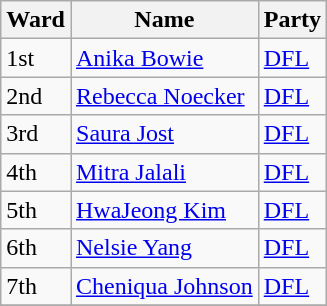<table class="wikitable">
<tr>
<th>Ward</th>
<th>Name</th>
<th>Party</th>
</tr>
<tr>
<td>1st</td>
<td><a href='#'>Anika Bowie</a></td>
<td><a href='#'>DFL</a></td>
</tr>
<tr>
<td>2nd</td>
<td><a href='#'>Rebecca Noecker</a></td>
<td><a href='#'>DFL</a></td>
</tr>
<tr>
<td>3rd</td>
<td><a href='#'>Saura Jost</a></td>
<td><a href='#'>DFL</a></td>
</tr>
<tr>
<td>4th</td>
<td><a href='#'>Mitra Jalali</a></td>
<td><a href='#'>DFL</a></td>
</tr>
<tr>
<td>5th</td>
<td><a href='#'>HwaJeong Kim</a></td>
<td><a href='#'>DFL</a></td>
</tr>
<tr>
<td>6th</td>
<td><a href='#'>Nelsie Yang</a></td>
<td><a href='#'>DFL</a></td>
</tr>
<tr>
<td>7th</td>
<td><a href='#'>Cheniqua Johnson</a></td>
<td><a href='#'>DFL</a></td>
</tr>
<tr>
</tr>
</table>
